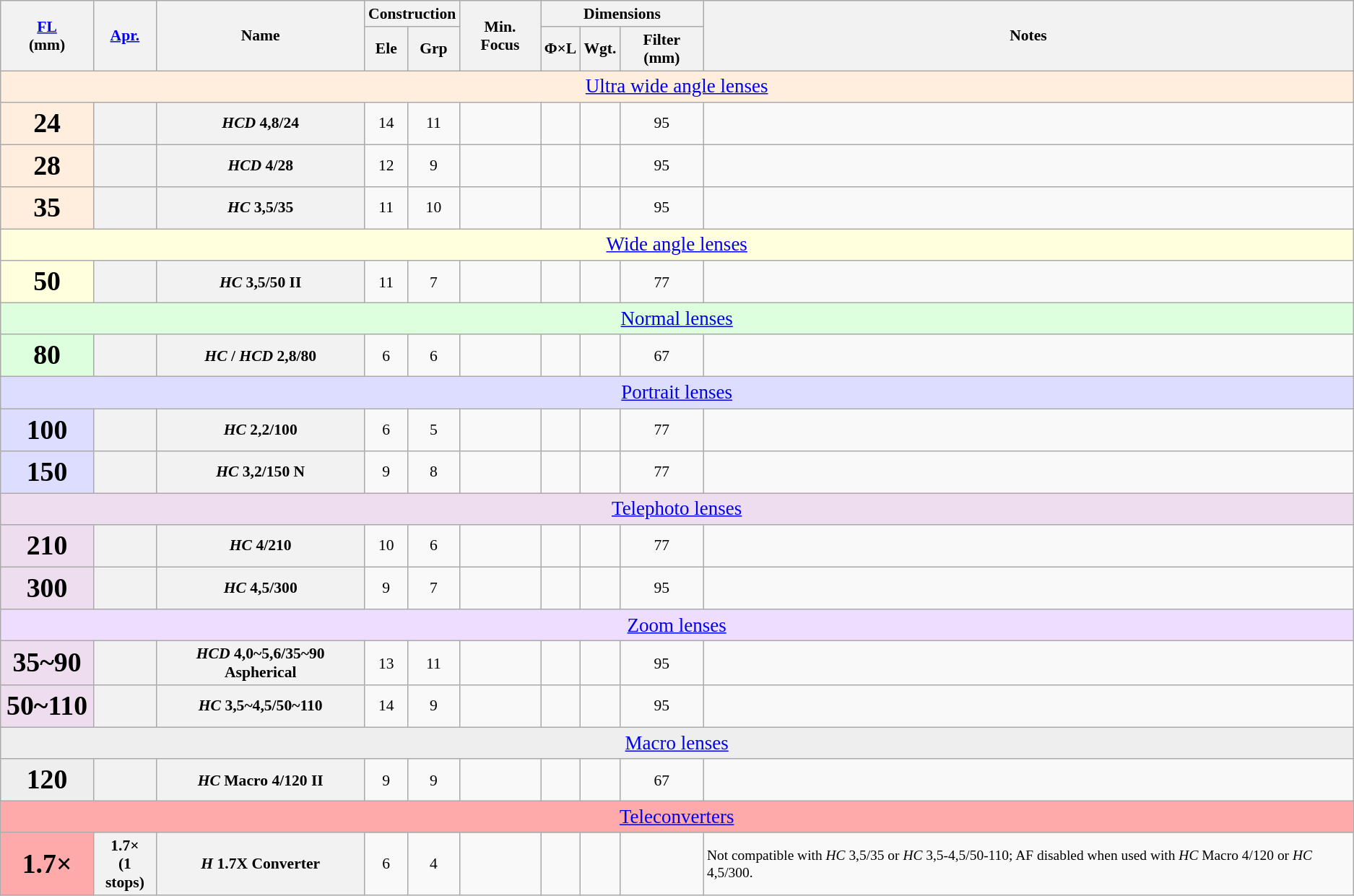<table class="wikitable sortable" style="font-size:90%;text-align:center;">
<tr>
<th rowspan=2><a href='#'>FL</a><br>(mm)</th>
<th rowspan=2><a href='#'>Apr.</a></th>
<th rowspan=2>Name</th>
<th colspan=2>Construction</th>
<th rowspan=2>Min. Focus</th>
<th colspan=3>Dimensions</th>
<th rowspan=2 class="unsortable">Notes</th>
</tr>
<tr>
<th>Ele</th>
<th>Grp</th>
<th>Φ×L</th>
<th>Wgt.</th>
<th>Filter (mm)</th>
</tr>
<tr>
<td colspan=10 style="font-size:125%;background:#fed;" data-sort-value="zzzb"><a href='#'>Ultra wide angle lenses</a></td>
</tr>
<tr>
<th style="background:#fed;font-size:175%;">24</th>
<th></th>
<th><em>HCD</em> 4,8/24</th>
<td>14</td>
<td>11</td>
<td></td>
<td></td>
<td></td>
<td>95</td>
<td style="font-size:90%;text-align:left"></td>
</tr>
<tr>
<th style="background:#fed;font-size:175%;">28</th>
<th></th>
<th><em>HCD</em> 4/28</th>
<td>12</td>
<td>9</td>
<td></td>
<td></td>
<td></td>
<td>95</td>
<td style="font-size:90%;text-align:left"></td>
</tr>
<tr>
<th style="background:#fed;font-size:175%;">35</th>
<th></th>
<th><em>HC</em> 3,5/35</th>
<td>11</td>
<td>10</td>
<td></td>
<td></td>
<td></td>
<td>95</td>
<td style="font-size:90%;text-align:left"></td>
</tr>
<tr>
<td colspan=10 style="font-size:125%;background:#ffd;" data-sort-value="zzzc"><a href='#'>Wide angle lenses</a></td>
</tr>
<tr>
<th style="background:#ffd;font-size:175%;">50</th>
<th></th>
<th><em>HC</em> 3,5/50 II</th>
<td>11</td>
<td>7</td>
<td></td>
<td></td>
<td></td>
<td>77</td>
<td style="font-size:90%;text-align:left"></td>
</tr>
<tr>
<td colspan=10 style="font-size:125%;background:#dfd;" data-sort-value="zzzd"><a href='#'>Normal lenses</a></td>
</tr>
<tr>
<th style="background:#dfd;font-size:175%;">80</th>
<th></th>
<th><em>HC</em> / <em>HCD</em> 2,8/80</th>
<td>6</td>
<td>6</td>
<td></td>
<td></td>
<td></td>
<td>67</td>
<td style="font-size:90%;text-align:left"></td>
</tr>
<tr>
<td colspan=10 style="font-size:125%;background:#ddf;" data-sort-value="zzze"><a href='#'>Portrait lenses</a></td>
</tr>
<tr>
<th style="background:#ddf;font-size:175%;">100</th>
<th></th>
<th><em>HC</em> 2,2/100</th>
<td>6</td>
<td>5</td>
<td></td>
<td></td>
<td></td>
<td>77</td>
<td style="font-size:90%;text-align:left"></td>
</tr>
<tr>
<th style="background:#ddf;font-size:175%;">150</th>
<th></th>
<th><em>HC</em> 3,2/150 N</th>
<td>9</td>
<td>8</td>
<td></td>
<td></td>
<td></td>
<td>77</td>
<td style="font-size:90%;text-align:left"></td>
</tr>
<tr>
<td colspan=10 style="font-size:125%;background:#ede;" data-sort-value="zzzf"><a href='#'>Telephoto lenses</a></td>
</tr>
<tr>
<th style="background:#ede;font-size:175%;">210</th>
<th></th>
<th><em>HC</em> 4/210</th>
<td>10</td>
<td>6</td>
<td></td>
<td></td>
<td></td>
<td>77</td>
<td style="font-size:90%;text-align:left"></td>
</tr>
<tr>
<th style="background:#ede;font-size:175%;">300</th>
<th></th>
<th><em>HC</em> 4,5/300</th>
<td>9</td>
<td>7</td>
<td></td>
<td></td>
<td></td>
<td>95</td>
<td style="font-size:90%;text-align:left"></td>
</tr>
<tr>
<td colspan=10 style="font-size:125%;background:#edf;" data-sort-value="zzzg"><a href='#'>Zoom lenses</a></td>
</tr>
<tr>
<th style="background:#ede;font-size:175%;">35~90</th>
<th></th>
<th><em>HCD</em> 4,0~5,6/35~90 Aspherical</th>
<td>13</td>
<td>11</td>
<td></td>
<td></td>
<td></td>
<td>95</td>
<td style="font-size:90%;text-align:left"></td>
</tr>
<tr>
<th style="background:#ede;font-size:175%;">50~110</th>
<th></th>
<th><em>HC</em> 3,5~4,5/50~110</th>
<td>14</td>
<td>9</td>
<td></td>
<td></td>
<td></td>
<td>95</td>
<td style="font-size:90%;text-align:left"></td>
</tr>
<tr>
<td colspan=10 style="font-size:125%;background:#eee;" data-sort-value="zzzh"><a href='#'>Macro lenses</a></td>
</tr>
<tr>
<th style="background:#eee;font-size:175%;">120</th>
<th></th>
<th><em>HC</em> Macro 4/120 II</th>
<td>9</td>
<td>9</td>
<td></td>
<td></td>
<td></td>
<td>67</td>
<td style="font-size:90%;text-align:left"></td>
</tr>
<tr>
<td colspan=10 style="font-size:125%;background:#faa;" data-sort-value="zzzi"><a href='#'>Teleconverters</a></td>
</tr>
<tr>
<th style="background:#faa;font-size:175%;">1.7×</th>
<th>1.7×<br>(1 stops)</th>
<th><em>H</em> 1.7X Converter</th>
<td>6</td>
<td>4</td>
<td></td>
<td></td>
<td></td>
<td></td>
<td style="font-size:90%;text-align:left">Not compatible with <em>HC</em> 3,5/35 or <em>HC</em> 3,5-4,5/50-110; AF disabled when used with <em>HC</em> Macro 4/120 or <em>HC</em> 4,5/300.</td>
</tr>
</table>
